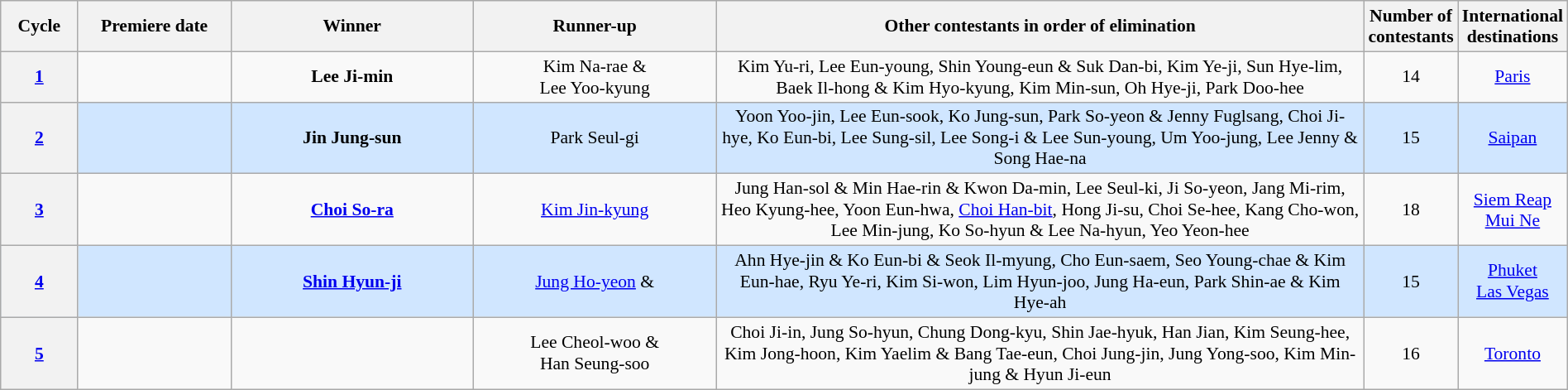<table class="wikitable" style="font-size:90%; width:100%; text-align: center;">
<tr>
<th style="width:5%;">Cycle</th>
<th style="width:10%;">Premiere date</th>
<th width=16%>Winner</th>
<th width=16%>Runner-up</th>
<th style="width:43%;">Other contestants in order of elimination</th>
<th style="width:3%;">Number of contestants</th>
<th style="width:8%;">International destinations</th>
</tr>
<tr>
<th><a href='#'>1</a></th>
<td></td>
<td><strong>Lee Ji-min</strong></td>
<td>Kim Na-rae &<br>Lee Yoo-kyung</td>
<td>Kim Yu-ri, Lee Eun-young, Shin Young-eun & Suk Dan-bi, Kim Ye-ji, Sun Hye-lim, Baek Il-hong & Kim Hyo-kyung, Kim Min-sun, Oh Hye-ji, Park Doo-hee</td>
<td>14</td>
<td><a href='#'>Paris</a></td>
</tr>
<tr style="background: #D0E6FF;">
<th><a href='#'>2</a></th>
<td></td>
<td><strong>Jin Jung-sun</strong></td>
<td>Park Seul-gi</td>
<td>Yoon Yoo-jin, Lee Eun-sook, Ko Jung-sun, Park So-yeon & Jenny Fuglsang, Choi Ji-hye, Ko Eun-bi, Lee Sung-sil, Lee Song-i & Lee Sun-young, Um Yoo-jung, Lee Jenny & Song Hae-na</td>
<td>15</td>
<td><a href='#'>Saipan</a><br></td>
</tr>
<tr>
<th><a href='#'>3</a></th>
<td></td>
<td><strong><a href='#'>Choi So-ra</a></strong></td>
<td><a href='#'>Kim Jin-kyung</a></td>
<td>Jung Han-sol & Min Hae-rin & Kwon Da-min, Lee Seul-ki, Ji So-yeon, Jang Mi-rim, Heo Kyung-hee, Yoon Eun-hwa, <a href='#'>Choi Han-bit</a>, Hong Ji-su, Choi Se-hee, Kang Cho-won, Lee Min-jung, Ko So-hyun & Lee Na-hyun, Yeo Yeon-hee</td>
<td>18</td>
<td><a href='#'>Siem Reap</a><br><a href='#'>Mui Ne</a></td>
</tr>
<tr style="background: #D0E6FF;">
<th><a href='#'>4</a></th>
<td></td>
<td><strong><a href='#'>Shin Hyun-ji</a></strong></td>
<td><a href='#'>Jung Ho-yeon</a> & </td>
<td>Ahn Hye-jin & Ko Eun-bi & Seok Il-myung, Cho Eun-saem, Seo Young-chae & Kim Eun-hae, Ryu Ye-ri, Kim Si-won, Lim Hyun-joo, Jung Ha-eun, Park Shin-ae & Kim Hye-ah</td>
<td>15</td>
<td><a href='#'>Phuket</a><br><a href='#'>Las Vegas</a></td>
</tr>
<tr>
<th><a href='#'>5</a></th>
<td></td>
<td></td>
<td>Lee Cheol-woo &<br>Han Seung-soo</td>
<td>Choi Ji-in, Jung So-hyun, Chung Dong-kyu, Shin Jae-hyuk, Han Jian, Kim Seung-hee, Kim Jong-hoon, Kim Yaelim & Bang Tae-eun, Choi Jung-jin, Jung Yong-soo, Kim Min-jung & Hyun Ji-eun</td>
<td>16</td>
<td><a href='#'>Toronto</a></td>
</tr>
</table>
